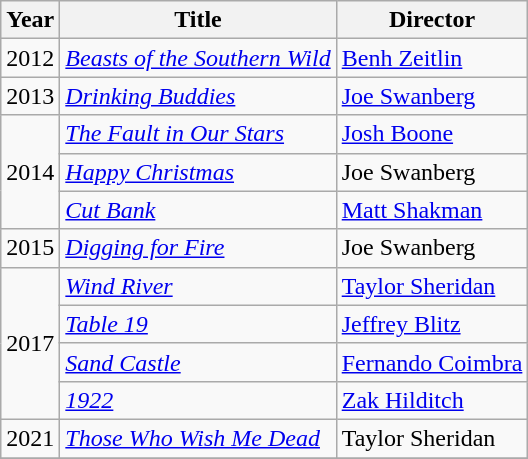<table class="wikitable plainrowheaders">
<tr>
<th>Year</th>
<th>Title</th>
<th>Director</th>
</tr>
<tr>
<td>2012</td>
<td><em><a href='#'>Beasts of the Southern Wild</a></em></td>
<td><a href='#'>Benh Zeitlin</a></td>
</tr>
<tr>
<td>2013</td>
<td><em><a href='#'>Drinking Buddies</a></em></td>
<td><a href='#'>Joe Swanberg</a></td>
</tr>
<tr>
<td rowspan=3>2014</td>
<td><em><a href='#'>The Fault in Our Stars</a></em></td>
<td><a href='#'>Josh Boone</a></td>
</tr>
<tr>
<td><em><a href='#'>Happy Christmas</a></em></td>
<td>Joe Swanberg</td>
</tr>
<tr>
<td><em><a href='#'>Cut Bank</a></em></td>
<td><a href='#'>Matt Shakman</a></td>
</tr>
<tr>
<td>2015</td>
<td><em><a href='#'>Digging for Fire</a></em></td>
<td>Joe Swanberg</td>
</tr>
<tr>
<td rowspan=4>2017</td>
<td><em><a href='#'>Wind River</a></em></td>
<td><a href='#'>Taylor Sheridan</a></td>
</tr>
<tr>
<td><em><a href='#'>Table 19</a></em></td>
<td><a href='#'>Jeffrey Blitz</a></td>
</tr>
<tr>
<td><em><a href='#'>Sand Castle</a></em></td>
<td><a href='#'>Fernando Coimbra</a></td>
</tr>
<tr>
<td><em><a href='#'>1922</a></em></td>
<td><a href='#'>Zak Hilditch</a></td>
</tr>
<tr>
<td>2021</td>
<td><em><a href='#'>Those Who Wish Me Dead</a></em></td>
<td>Taylor Sheridan</td>
</tr>
<tr>
</tr>
</table>
